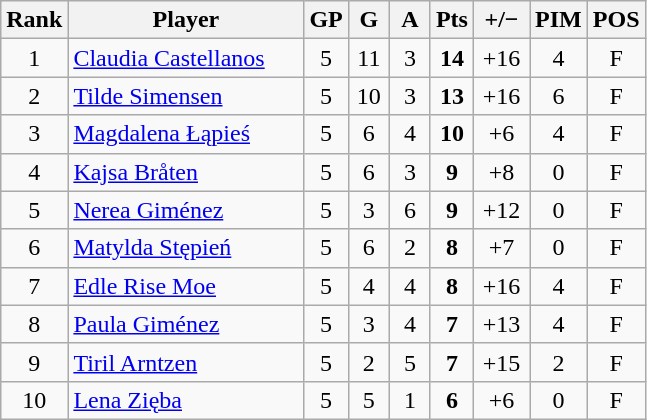<table class="wikitable sortable" style="text-align:center;">
<tr>
<th width=30>Rank</th>
<th width=150>Player</th>
<th width=20>GP</th>
<th width=20>G</th>
<th width=20>A</th>
<th width=20>Pts</th>
<th width=30>+/−</th>
<th width=30>PIM</th>
<th width=30>POS</th>
</tr>
<tr>
<td>1</td>
<td align=left> <a href='#'>Claudia Castellanos</a></td>
<td>5</td>
<td>11</td>
<td>3</td>
<td><strong>14</strong></td>
<td>+16</td>
<td>4</td>
<td>F</td>
</tr>
<tr>
<td>2</td>
<td align=left> <a href='#'>Tilde Simensen</a></td>
<td>5</td>
<td>10</td>
<td>3</td>
<td><strong>13</strong></td>
<td>+16</td>
<td>6</td>
<td>F</td>
</tr>
<tr>
<td>3</td>
<td align=left> <a href='#'>Magdalena  Łąpieś</a></td>
<td>5</td>
<td>6</td>
<td>4</td>
<td><strong>10</strong></td>
<td>+6</td>
<td>4</td>
<td>F</td>
</tr>
<tr>
<td>4</td>
<td align=left> <a href='#'>Kajsa Bråten</a></td>
<td>5</td>
<td>6</td>
<td>3</td>
<td><strong>9</strong></td>
<td>+8</td>
<td>0</td>
<td>F</td>
</tr>
<tr>
<td>5</td>
<td align=left> <a href='#'>Nerea Giménez</a></td>
<td>5</td>
<td>3</td>
<td>6</td>
<td><strong>9</strong></td>
<td>+12</td>
<td>0</td>
<td>F</td>
</tr>
<tr>
<td>6</td>
<td align=left> <a href='#'>Matylda Stępień</a></td>
<td>5</td>
<td>6</td>
<td>2</td>
<td><strong>8</strong></td>
<td>+7</td>
<td>0</td>
<td>F</td>
</tr>
<tr>
<td>7</td>
<td align=left> <a href='#'>Edle Rise Moe</a></td>
<td>5</td>
<td>4</td>
<td>4</td>
<td><strong>8</strong></td>
<td>+16</td>
<td>4</td>
<td>F</td>
</tr>
<tr>
<td>8</td>
<td align=left> <a href='#'>Paula Giménez</a></td>
<td>5</td>
<td>3</td>
<td>4</td>
<td><strong>7</strong></td>
<td>+13</td>
<td>4</td>
<td>F</td>
</tr>
<tr>
<td>9</td>
<td align=left> <a href='#'>Tiril Arntzen</a></td>
<td>5</td>
<td>2</td>
<td>5</td>
<td><strong>7</strong></td>
<td>+15</td>
<td>2</td>
<td>F</td>
</tr>
<tr>
<td>10</td>
<td align=left> <a href='#'>Lena Zięba</a></td>
<td>5</td>
<td>5</td>
<td>1</td>
<td><strong>6</strong></td>
<td>+6</td>
<td>0</td>
<td>F</td>
</tr>
</table>
